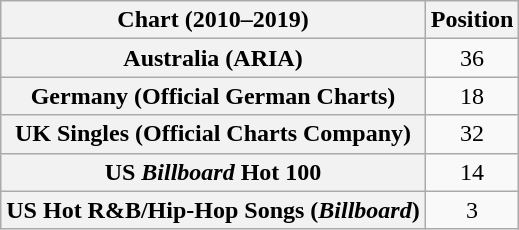<table class="wikitable sortable plainrowheaders" style="text-align:center">
<tr>
<th scope="col">Chart (2010–2019)</th>
<th scope="col">Position</th>
</tr>
<tr>
<th scope="row">Australia (ARIA)</th>
<td>36</td>
</tr>
<tr>
<th scope="row">Germany (Official German Charts)</th>
<td>18</td>
</tr>
<tr>
<th scope="row">UK Singles (Official Charts Company)</th>
<td>32</td>
</tr>
<tr>
<th scope="row">US <em>Billboard</em> Hot 100</th>
<td>14</td>
</tr>
<tr>
<th scope="row">US Hot R&B/Hip-Hop Songs (<em>Billboard</em>)</th>
<td>3</td>
</tr>
</table>
